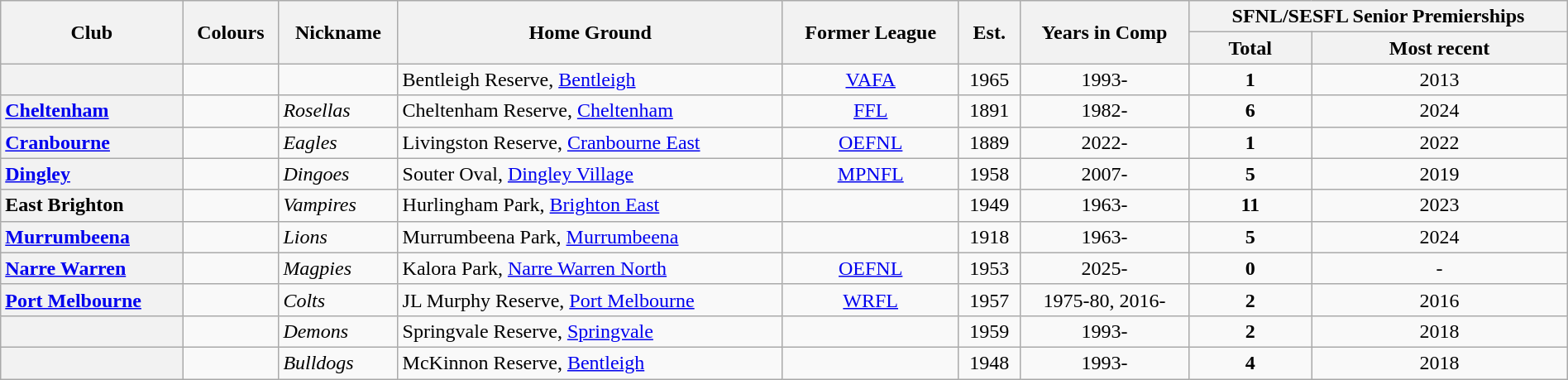<table class="wikitable sortable" style="width:100%">
<tr>
<th rowspan="2">Club</th>
<th rowspan="2">Colours</th>
<th rowspan="2">Nickname</th>
<th rowspan="2">Home Ground</th>
<th rowspan="2">Former League</th>
<th rowspan="2">Est.</th>
<th rowspan="2">Years in Comp</th>
<th colspan="2">SFNL/SESFL Senior Premierships</th>
</tr>
<tr>
<th>Total</th>
<th>Most recent</th>
</tr>
<tr>
<th style="text-align:left"></th>
<td></td>
<td></td>
<td>Bentleigh Reserve, <a href='#'>Bentleigh</a></td>
<td align="center"><a href='#'>VAFA</a></td>
<td align="center">1965</td>
<td align="center">1993-</td>
<td align="center"><strong>1</strong></td>
<td align="center">2013</td>
</tr>
<tr>
<th style="text-align:left"><a href='#'>Cheltenham</a></th>
<td></td>
<td><em>Rosellas</em></td>
<td>Cheltenham Reserve, <a href='#'>Cheltenham</a></td>
<td align="center"><a href='#'>FFL</a></td>
<td align="center">1891</td>
<td align="center">1982-</td>
<td align="center"><strong>6</strong></td>
<td align="center">2024</td>
</tr>
<tr>
<th style="text-align:left"><a href='#'>Cranbourne</a></th>
<td></td>
<td><em>Eagles</em></td>
<td>Livingston Reserve, <a href='#'>Cranbourne East</a></td>
<td align="center"><a href='#'>OEFNL</a></td>
<td align="center">1889</td>
<td align="center">2022-</td>
<td align="center"><strong>1</strong></td>
<td align="center">2022</td>
</tr>
<tr>
<th style="text-align:left"><a href='#'>Dingley</a></th>
<td></td>
<td><em>Dingoes</em></td>
<td>Souter Oval, <a href='#'>Dingley Village</a></td>
<td align="center"><a href='#'>MPNFL</a></td>
<td align="center">1958</td>
<td align="center">2007-</td>
<td align="center"><strong>5</strong></td>
<td align="center">2019</td>
</tr>
<tr>
<th style="text-align:left">East Brighton</th>
<td></td>
<td><em>Vampires</em></td>
<td>Hurlingham Park, <a href='#'>Brighton East</a></td>
<td align="center"></td>
<td align="center">1949</td>
<td align="center">1963-</td>
<td align="center"><strong>11</strong></td>
<td align="center">2023</td>
</tr>
<tr>
<th style="text-align:left"><a href='#'>Murrumbeena</a></th>
<td></td>
<td><em>Lions</em></td>
<td>Murrumbeena Park, <a href='#'>Murrumbeena</a></td>
<td align="center"></td>
<td align="center">1918</td>
<td align="center">1963-</td>
<td align="center"><strong>5</strong></td>
<td align="center">2024</td>
</tr>
<tr>
<th style="text-align:left"><a href='#'>Narre Warren</a></th>
<td></td>
<td><em>Magpies</em></td>
<td>Kalora Park, <a href='#'>Narre Warren North</a></td>
<td align="center"><a href='#'>OEFNL</a></td>
<td align="center">1953</td>
<td align="center">2025-</td>
<td align="center"><strong>0</strong></td>
<td align="center">-</td>
</tr>
<tr>
<th style="text-align:left"><a href='#'>Port Melbourne</a></th>
<td></td>
<td><em>Colts</em></td>
<td>JL Murphy Reserve, <a href='#'>Port Melbourne</a></td>
<td align="center"><a href='#'>WRFL</a></td>
<td align="center">1957</td>
<td align="center">1975-80, 2016-</td>
<td align="center"><strong>2</strong></td>
<td align="center">2016</td>
</tr>
<tr>
<th style="text-align:left"></th>
<td></td>
<td><em>Demons</em></td>
<td>Springvale Reserve, <a href='#'>Springvale</a></td>
<td align="center"></td>
<td align="center">1959</td>
<td align="center">1993-</td>
<td align="center"><strong>2</strong></td>
<td align="center">2018</td>
</tr>
<tr>
<th style="text-align:left"></th>
<td></td>
<td><em>Bulldogs</em></td>
<td>McKinnon Reserve, <a href='#'>Bentleigh</a></td>
<td align="center"></td>
<td align="center">1948</td>
<td align="center">1993-</td>
<td align="center"><strong>4</strong></td>
<td align="center">2018</td>
</tr>
</table>
